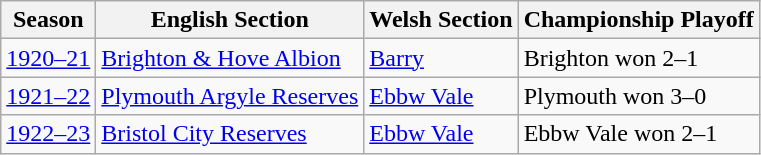<table class="wikitable" style="text-align: left">
<tr>
<th>Season</th>
<th>English Section</th>
<th>Welsh Section</th>
<th>Championship Playoff</th>
</tr>
<tr>
<td><a href='#'>1920–21</a></td>
<td><a href='#'>Brighton & Hove Albion</a></td>
<td><a href='#'>Barry</a></td>
<td>Brighton won 2–1</td>
</tr>
<tr>
<td><a href='#'>1921–22</a></td>
<td><a href='#'>Plymouth Argyle Reserves</a></td>
<td><a href='#'>Ebbw Vale</a></td>
<td>Plymouth won 3–0</td>
</tr>
<tr>
<td><a href='#'>1922–23</a></td>
<td><a href='#'>Bristol City Reserves</a></td>
<td><a href='#'>Ebbw Vale</a></td>
<td>Ebbw Vale won 2–1</td>
</tr>
</table>
